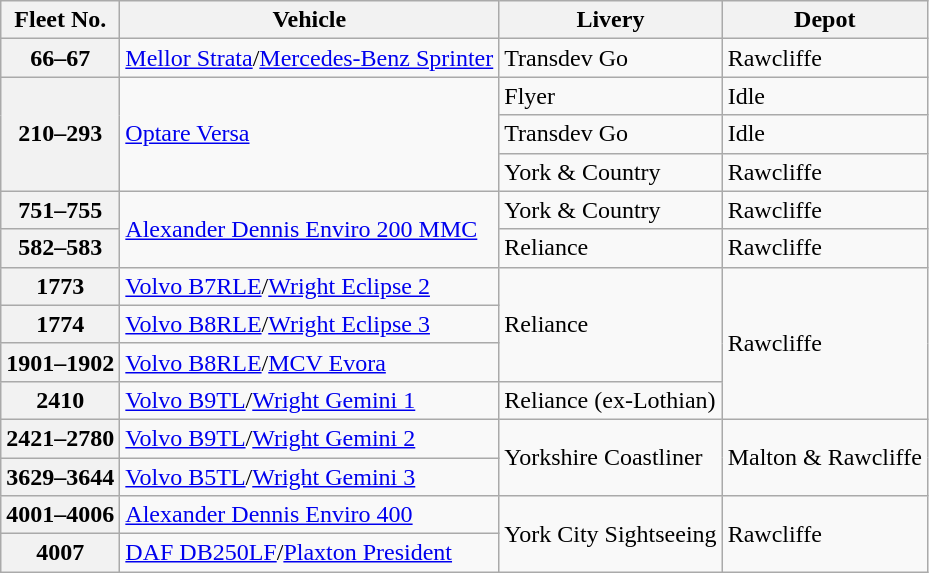<table class="wikitable sortable mw-collapsible mw-collapsed">
<tr>
<th>Fleet No.</th>
<th>Vehicle</th>
<th>Livery</th>
<th>Depot</th>
</tr>
<tr>
<th>66–67</th>
<td><a href='#'>Mellor Strata</a>/<a href='#'>Mercedes-Benz Sprinter</a></td>
<td>Transdev Go</td>
<td>Rawcliffe</td>
</tr>
<tr>
<th rowspan="3">210–293</th>
<td rowspan="3"><a href='#'>Optare Versa</a></td>
<td>Flyer</td>
<td>Idle</td>
</tr>
<tr>
<td>Transdev Go</td>
<td>Idle</td>
</tr>
<tr>
<td>York & Country</td>
<td>Rawcliffe</td>
</tr>
<tr>
<th>751–755</th>
<td rowspan="2"><a href='#'>Alexander Dennis Enviro 200 MMC</a></td>
<td>York & Country</td>
<td>Rawcliffe</td>
</tr>
<tr>
<th>582–583</th>
<td>Reliance</td>
<td>Rawcliffe</td>
</tr>
<tr>
<th>1773</th>
<td><a href='#'>Volvo B7RLE</a>/<a href='#'>Wright Eclipse 2</a></td>
<td rowspan="3">Reliance</td>
<td rowspan="4">Rawcliffe</td>
</tr>
<tr>
<th>1774</th>
<td><a href='#'>Volvo B8RLE</a>/<a href='#'>Wright Eclipse 3</a></td>
</tr>
<tr>
<th>1901–1902</th>
<td><a href='#'>Volvo B8RLE</a>/<a href='#'>MCV Evora</a></td>
</tr>
<tr>
<th>2410</th>
<td><a href='#'>Volvo B9TL</a>/<a href='#'>Wright Gemini 1</a></td>
<td>Reliance (ex-Lothian)</td>
</tr>
<tr>
<th>2421–2780</th>
<td><a href='#'>Volvo B9TL</a>/<a href='#'>Wright Gemini 2</a></td>
<td rowspan="2">Yorkshire Coastliner</td>
<td rowspan="2">Malton & Rawcliffe</td>
</tr>
<tr>
<th>3629–3644</th>
<td><a href='#'>Volvo B5TL</a>/<a href='#'>Wright Gemini 3</a></td>
</tr>
<tr>
<th>4001–4006</th>
<td><a href='#'>Alexander Dennis Enviro 400</a></td>
<td rowspan="2">York City Sightseeing</td>
<td rowspan="2">Rawcliffe</td>
</tr>
<tr>
<th>4007</th>
<td><a href='#'>DAF DB250LF</a>/<a href='#'>Plaxton President</a></td>
</tr>
</table>
